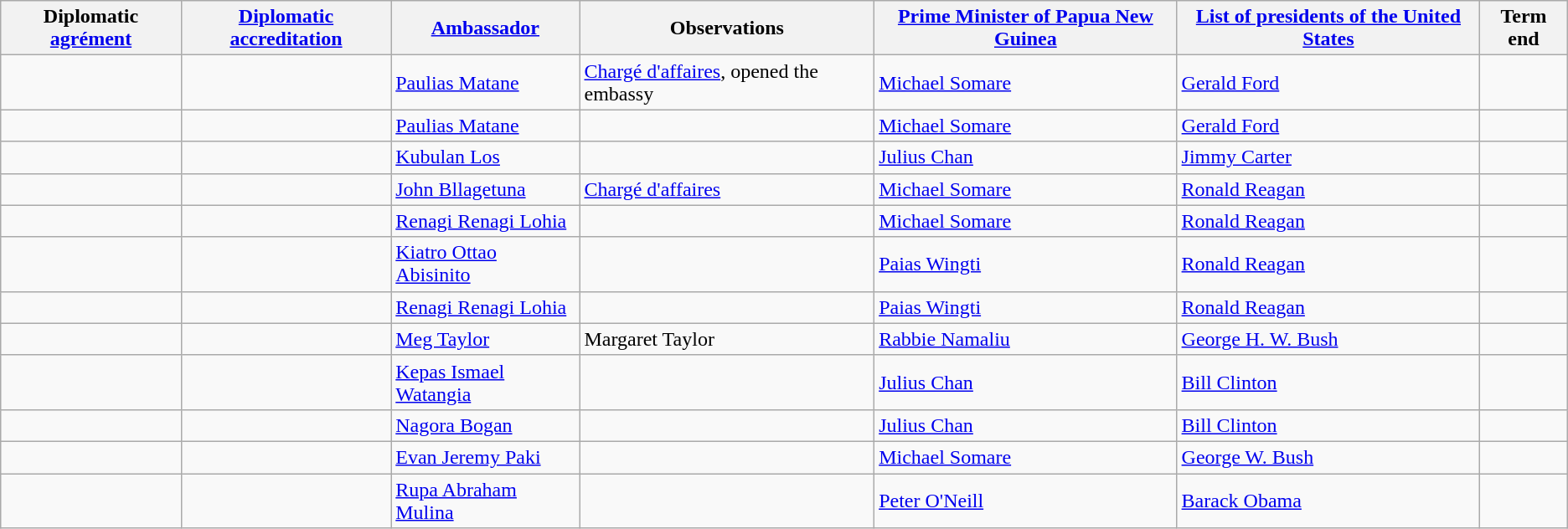<table class="wikitable sortable">
<tr>
<th>Diplomatic <a href='#'>agrément</a></th>
<th><a href='#'>Diplomatic accreditation</a></th>
<th><a href='#'>Ambassador</a></th>
<th>Observations</th>
<th><a href='#'>Prime Minister of Papua New Guinea</a></th>
<th><a href='#'>List of presidents of the United States</a></th>
<th>Term end</th>
</tr>
<tr>
<td></td>
<td></td>
<td><a href='#'>Paulias Matane</a></td>
<td><a href='#'>Chargé d'affaires</a>, opened the embassy</td>
<td><a href='#'>Michael Somare</a></td>
<td><a href='#'>Gerald Ford</a></td>
<td></td>
</tr>
<tr>
<td></td>
<td></td>
<td><a href='#'>Paulias Matane</a></td>
<td></td>
<td><a href='#'>Michael Somare</a></td>
<td><a href='#'>Gerald Ford</a></td>
<td></td>
</tr>
<tr>
<td></td>
<td></td>
<td><a href='#'>Kubulan Los</a></td>
<td></td>
<td><a href='#'>Julius Chan</a></td>
<td><a href='#'>Jimmy Carter</a></td>
<td></td>
</tr>
<tr>
<td></td>
<td></td>
<td><a href='#'>John Bllagetuna</a></td>
<td><a href='#'>Chargé d'affaires</a></td>
<td><a href='#'>Michael Somare</a></td>
<td><a href='#'>Ronald Reagan</a></td>
<td></td>
</tr>
<tr>
<td></td>
<td></td>
<td><a href='#'>Renagi Renagi Lohia</a></td>
<td></td>
<td><a href='#'>Michael Somare</a></td>
<td><a href='#'>Ronald Reagan</a></td>
<td></td>
</tr>
<tr>
<td></td>
<td></td>
<td><a href='#'>Kiatro Ottao Abisinito</a></td>
<td></td>
<td><a href='#'>Paias Wingti</a></td>
<td><a href='#'>Ronald Reagan</a></td>
<td></td>
</tr>
<tr>
<td></td>
<td></td>
<td><a href='#'>Renagi Renagi Lohia</a></td>
<td></td>
<td><a href='#'>Paias Wingti</a></td>
<td><a href='#'>Ronald Reagan</a></td>
<td></td>
</tr>
<tr>
<td></td>
<td></td>
<td><a href='#'>Meg Taylor</a></td>
<td>Margaret Taylor</td>
<td><a href='#'>Rabbie Namaliu</a></td>
<td><a href='#'>George H. W. Bush</a></td>
<td></td>
</tr>
<tr>
<td></td>
<td></td>
<td><a href='#'>Kepas Ismael Watangia</a></td>
<td></td>
<td><a href='#'>Julius Chan</a></td>
<td><a href='#'>Bill Clinton</a></td>
<td></td>
</tr>
<tr>
<td></td>
<td></td>
<td><a href='#'>Nagora Bogan</a></td>
<td></td>
<td><a href='#'>Julius Chan</a></td>
<td><a href='#'>Bill Clinton</a></td>
<td></td>
</tr>
<tr>
<td></td>
<td></td>
<td><a href='#'>Evan Jeremy Paki</a></td>
<td></td>
<td><a href='#'>Michael Somare</a></td>
<td><a href='#'>George W. Bush</a></td>
<td></td>
</tr>
<tr>
<td></td>
<td></td>
<td><a href='#'>Rupa Abraham Mulina</a></td>
<td></td>
<td><a href='#'>Peter O'Neill</a></td>
<td><a href='#'>Barack Obama</a></td>
<td></td>
</tr>
</table>
